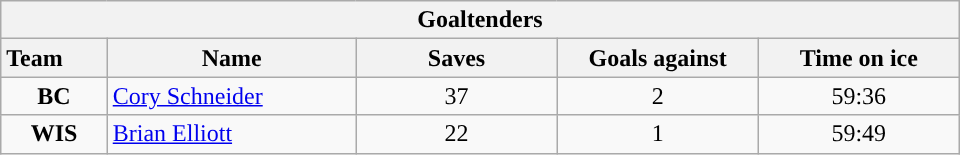<table class="wikitable" style="width:40em; text-align:right;">
<tr>
<th colspan=5>Goaltenders</th>
</tr>
<tr>
<th style="width:4em; text-align:left;">Team</th>
<th style="width:10em;">Name</th>
<th style="width:8em;">Saves</th>
<th style="width:8em;">Goals against</th>
<th style="width:8em;">Time on ice</th>
</tr>
<tr>
<td align=center><strong>BC</strong></td>
<td style="text-align:left;"><a href='#'>Cory Schneider</a></td>
<td align=center>37</td>
<td align=center>2</td>
<td align=center>59:36</td>
</tr>
<tr>
<td align=center><strong>WIS</strong></td>
<td style="text-align:left;"><a href='#'>Brian Elliott</a></td>
<td align=center>22</td>
<td align=center>1</td>
<td align=center>59:49</td>
</tr>
</table>
